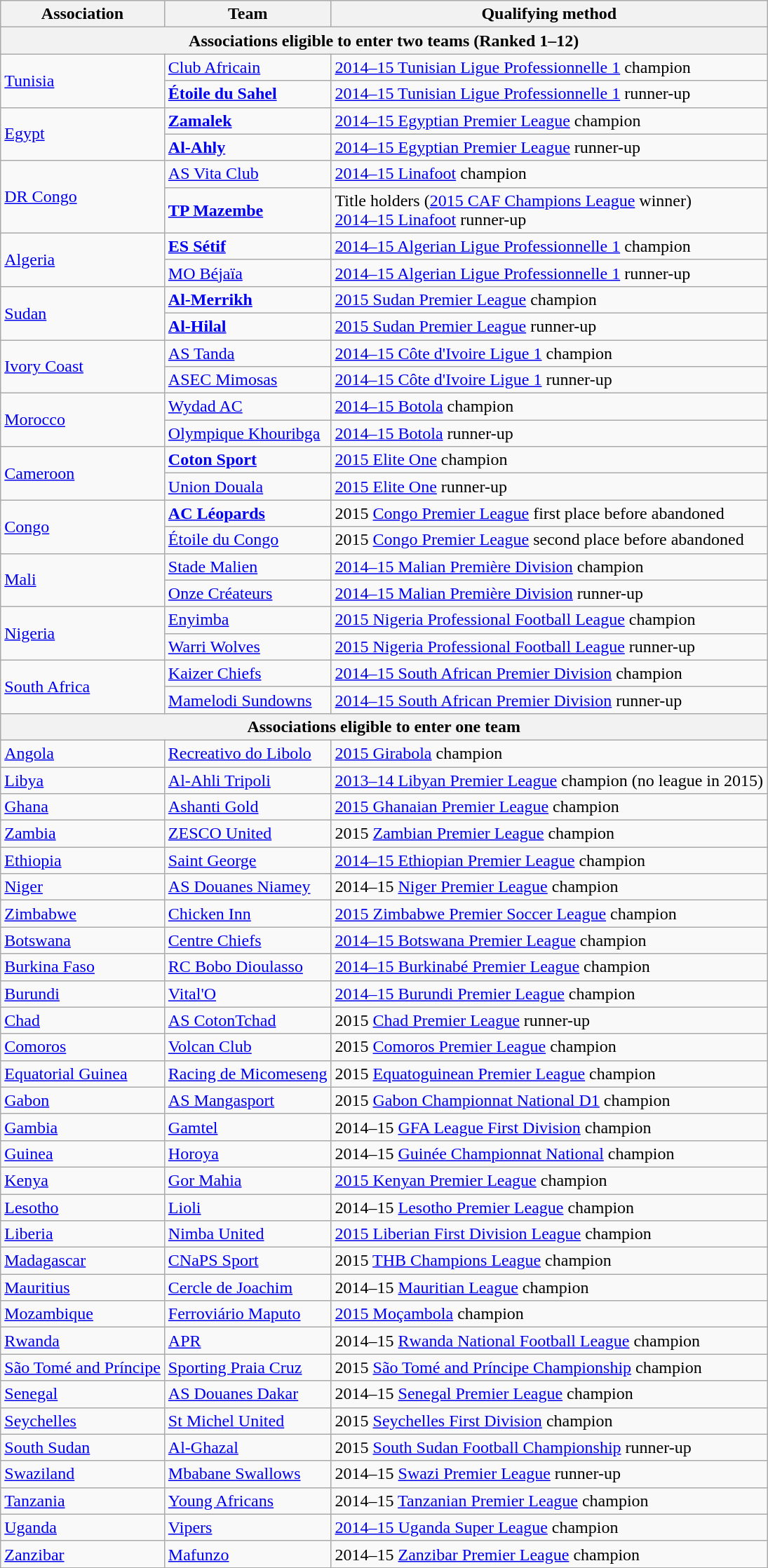<table class="wikitable">
<tr>
<th>Association</th>
<th>Team</th>
<th>Qualifying method</th>
</tr>
<tr>
<th colspan=3>Associations eligible to enter two teams (Ranked 1–12)</th>
</tr>
<tr>
<td rowspan=2> <a href='#'>Tunisia</a><br></td>
<td><a href='#'>Club Africain</a></td>
<td><a href='#'>2014–15 Tunisian Ligue Professionnelle 1</a> champion</td>
</tr>
<tr>
<td><strong><a href='#'>Étoile du Sahel</a></strong></td>
<td><a href='#'>2014–15 Tunisian Ligue Professionnelle 1</a> runner-up</td>
</tr>
<tr>
<td rowspan=2> <a href='#'>Egypt</a><br></td>
<td><strong><a href='#'>Zamalek</a></strong></td>
<td><a href='#'>2014–15 Egyptian Premier League</a> champion</td>
</tr>
<tr>
<td><strong><a href='#'>Al-Ahly</a></strong></td>
<td><a href='#'>2014–15 Egyptian Premier League</a> runner-up</td>
</tr>
<tr>
<td rowspan=2> <a href='#'>DR Congo</a><br></td>
<td><a href='#'>AS Vita Club</a></td>
<td><a href='#'>2014–15 Linafoot</a> champion</td>
</tr>
<tr>
<td><strong><a href='#'>TP Mazembe</a></strong></td>
<td>Title holders (<a href='#'>2015 CAF Champions League</a> winner)<br><a href='#'>2014–15 Linafoot</a> runner-up</td>
</tr>
<tr>
<td rowspan=2> <a href='#'>Algeria</a><br></td>
<td><strong><a href='#'>ES Sétif</a></strong></td>
<td><a href='#'>2014–15 Algerian Ligue Professionnelle 1</a> champion</td>
</tr>
<tr>
<td><a href='#'>MO Béjaïa</a></td>
<td><a href='#'>2014–15 Algerian Ligue Professionnelle 1</a> runner-up</td>
</tr>
<tr>
<td rowspan=2> <a href='#'>Sudan</a><br></td>
<td><strong><a href='#'>Al-Merrikh</a></strong></td>
<td><a href='#'>2015 Sudan Premier League</a> champion</td>
</tr>
<tr>
<td><strong><a href='#'>Al-Hilal</a></strong></td>
<td><a href='#'>2015 Sudan Premier League</a> runner-up</td>
</tr>
<tr>
<td rowspan=2> <a href='#'>Ivory Coast</a><br></td>
<td><a href='#'>AS Tanda</a></td>
<td><a href='#'>2014–15 Côte d'Ivoire Ligue 1</a> champion</td>
</tr>
<tr>
<td><a href='#'>ASEC Mimosas</a></td>
<td><a href='#'>2014–15 Côte d'Ivoire Ligue 1</a> runner-up</td>
</tr>
<tr>
<td rowspan=2> <a href='#'>Morocco</a><br></td>
<td><a href='#'>Wydad AC</a></td>
<td><a href='#'>2014–15 Botola</a> champion</td>
</tr>
<tr>
<td><a href='#'>Olympique Khouribga</a></td>
<td><a href='#'>2014–15 Botola</a> runner-up</td>
</tr>
<tr>
<td rowspan=2> <a href='#'>Cameroon</a><br></td>
<td><strong><a href='#'>Coton Sport</a></strong></td>
<td><a href='#'>2015 Elite One</a> champion</td>
</tr>
<tr>
<td><a href='#'>Union Douala</a></td>
<td><a href='#'>2015 Elite One</a> runner-up</td>
</tr>
<tr>
<td rowspan=2> <a href='#'>Congo</a><br></td>
<td><strong><a href='#'>AC Léopards</a></strong></td>
<td>2015 <a href='#'>Congo Premier League</a> first place before abandoned</td>
</tr>
<tr>
<td><a href='#'>Étoile du Congo</a></td>
<td>2015 <a href='#'>Congo Premier League</a> second place before abandoned</td>
</tr>
<tr>
<td rowspan=2> <a href='#'>Mali</a><br></td>
<td><a href='#'>Stade Malien</a></td>
<td><a href='#'>2014–15 Malian Première Division</a> champion</td>
</tr>
<tr>
<td><a href='#'>Onze Créateurs</a></td>
<td><a href='#'>2014–15 Malian Première Division</a> runner-up</td>
</tr>
<tr>
<td rowspan=2> <a href='#'>Nigeria</a><br></td>
<td><a href='#'>Enyimba</a></td>
<td><a href='#'>2015 Nigeria Professional Football League</a> champion</td>
</tr>
<tr>
<td><a href='#'>Warri Wolves</a></td>
<td><a href='#'>2015 Nigeria Professional Football League</a> runner-up</td>
</tr>
<tr>
<td rowspan=2> <a href='#'>South Africa</a><br></td>
<td><a href='#'>Kaizer Chiefs</a></td>
<td><a href='#'>2014–15 South African Premier Division</a> champion</td>
</tr>
<tr>
<td><a href='#'>Mamelodi Sundowns</a></td>
<td><a href='#'>2014–15 South African Premier Division</a> runner-up</td>
</tr>
<tr>
<th colspan=3>Associations eligible to enter one team</th>
</tr>
<tr>
<td> <a href='#'>Angola</a><br></td>
<td><a href='#'>Recreativo do Libolo</a></td>
<td><a href='#'>2015 Girabola</a> champion</td>
</tr>
<tr>
<td> <a href='#'>Libya</a><br></td>
<td><a href='#'>Al-Ahli Tripoli</a></td>
<td><a href='#'>2013–14 Libyan Premier League</a> champion (no league in 2015)</td>
</tr>
<tr>
<td> <a href='#'>Ghana</a><br></td>
<td><a href='#'>Ashanti Gold</a></td>
<td><a href='#'>2015 Ghanaian Premier League</a> champion</td>
</tr>
<tr>
<td> <a href='#'>Zambia</a><br></td>
<td><a href='#'>ZESCO United</a></td>
<td>2015 <a href='#'>Zambian Premier League</a> champion</td>
</tr>
<tr>
<td> <a href='#'>Ethiopia</a><br></td>
<td><a href='#'>Saint George</a></td>
<td><a href='#'>2014–15 Ethiopian Premier League</a> champion</td>
</tr>
<tr>
<td> <a href='#'>Niger</a><br></td>
<td><a href='#'>AS Douanes Niamey</a></td>
<td>2014–15 <a href='#'>Niger Premier League</a> champion</td>
</tr>
<tr>
<td> <a href='#'>Zimbabwe</a><br></td>
<td><a href='#'>Chicken Inn</a></td>
<td><a href='#'>2015 Zimbabwe Premier Soccer League</a> champion</td>
</tr>
<tr>
<td> <a href='#'>Botswana</a></td>
<td><a href='#'>Centre Chiefs</a></td>
<td><a href='#'>2014–15 Botswana Premier League</a> champion</td>
</tr>
<tr>
<td> <a href='#'>Burkina Faso</a></td>
<td><a href='#'>RC Bobo Dioulasso</a></td>
<td><a href='#'>2014–15 Burkinabé Premier League</a> champion</td>
</tr>
<tr>
<td> <a href='#'>Burundi</a></td>
<td><a href='#'>Vital'O</a></td>
<td><a href='#'>2014–15 Burundi Premier League</a> champion</td>
</tr>
<tr>
<td> <a href='#'>Chad</a></td>
<td><a href='#'>AS CotonTchad</a></td>
<td>2015 <a href='#'>Chad Premier League</a> runner-up</td>
</tr>
<tr>
<td> <a href='#'>Comoros</a></td>
<td><a href='#'>Volcan Club</a></td>
<td>2015 <a href='#'>Comoros Premier League</a> champion</td>
</tr>
<tr>
<td> <a href='#'>Equatorial Guinea</a></td>
<td><a href='#'>Racing de Micomeseng</a></td>
<td>2015 <a href='#'>Equatoguinean Premier League</a> champion</td>
</tr>
<tr>
<td> <a href='#'>Gabon</a></td>
<td><a href='#'>AS Mangasport</a></td>
<td>2015 <a href='#'>Gabon Championnat National D1</a> champion</td>
</tr>
<tr>
<td> <a href='#'>Gambia</a></td>
<td><a href='#'>Gamtel</a></td>
<td>2014–15 <a href='#'>GFA League First Division</a> champion</td>
</tr>
<tr>
<td> <a href='#'>Guinea</a></td>
<td><a href='#'>Horoya</a></td>
<td>2014–15 <a href='#'>Guinée Championnat National</a> champion</td>
</tr>
<tr>
<td> <a href='#'>Kenya</a></td>
<td><a href='#'>Gor Mahia</a></td>
<td><a href='#'>2015 Kenyan Premier League</a> champion</td>
</tr>
<tr>
<td> <a href='#'>Lesotho</a></td>
<td><a href='#'>Lioli</a></td>
<td>2014–15 <a href='#'>Lesotho Premier League</a> champion</td>
</tr>
<tr>
<td> <a href='#'>Liberia</a></td>
<td><a href='#'>Nimba United</a></td>
<td><a href='#'>2015 Liberian First Division League</a> champion</td>
</tr>
<tr>
<td> <a href='#'>Madagascar</a></td>
<td><a href='#'>CNaPS Sport</a></td>
<td>2015 <a href='#'>THB Champions League</a> champion</td>
</tr>
<tr>
<td> <a href='#'>Mauritius</a></td>
<td><a href='#'>Cercle de Joachim</a></td>
<td>2014–15 <a href='#'>Mauritian League</a> champion</td>
</tr>
<tr>
<td> <a href='#'>Mozambique</a></td>
<td><a href='#'>Ferroviário Maputo</a></td>
<td><a href='#'>2015 Moçambola</a> champion</td>
</tr>
<tr>
<td> <a href='#'>Rwanda</a></td>
<td><a href='#'>APR</a></td>
<td>2014–15 <a href='#'>Rwanda National Football League</a> champion</td>
</tr>
<tr>
<td> <a href='#'>São Tomé and Príncipe</a></td>
<td><a href='#'>Sporting Praia Cruz</a></td>
<td>2015 <a href='#'>São Tomé and Príncipe Championship</a> champion</td>
</tr>
<tr>
<td> <a href='#'>Senegal</a></td>
<td><a href='#'>AS Douanes Dakar</a></td>
<td>2014–15 <a href='#'>Senegal Premier League</a> champion</td>
</tr>
<tr>
<td> <a href='#'>Seychelles</a></td>
<td><a href='#'>St Michel United</a></td>
<td>2015 <a href='#'>Seychelles First Division</a> champion</td>
</tr>
<tr>
<td> <a href='#'>South Sudan</a></td>
<td><a href='#'>Al-Ghazal</a></td>
<td>2015 <a href='#'>South Sudan Football Championship</a> runner-up</td>
</tr>
<tr>
<td> <a href='#'>Swaziland</a></td>
<td><a href='#'>Mbabane Swallows</a></td>
<td>2014–15 <a href='#'>Swazi Premier League</a> runner-up</td>
</tr>
<tr>
<td> <a href='#'>Tanzania</a></td>
<td><a href='#'>Young Africans</a></td>
<td>2014–15 <a href='#'>Tanzanian Premier League</a> champion</td>
</tr>
<tr>
<td> <a href='#'>Uganda</a></td>
<td><a href='#'>Vipers</a></td>
<td><a href='#'>2014–15 Uganda Super League</a> champion</td>
</tr>
<tr>
<td> <a href='#'>Zanzibar</a></td>
<td><a href='#'>Mafunzo</a></td>
<td>2014–15 <a href='#'>Zanzibar Premier League</a> champion</td>
</tr>
</table>
